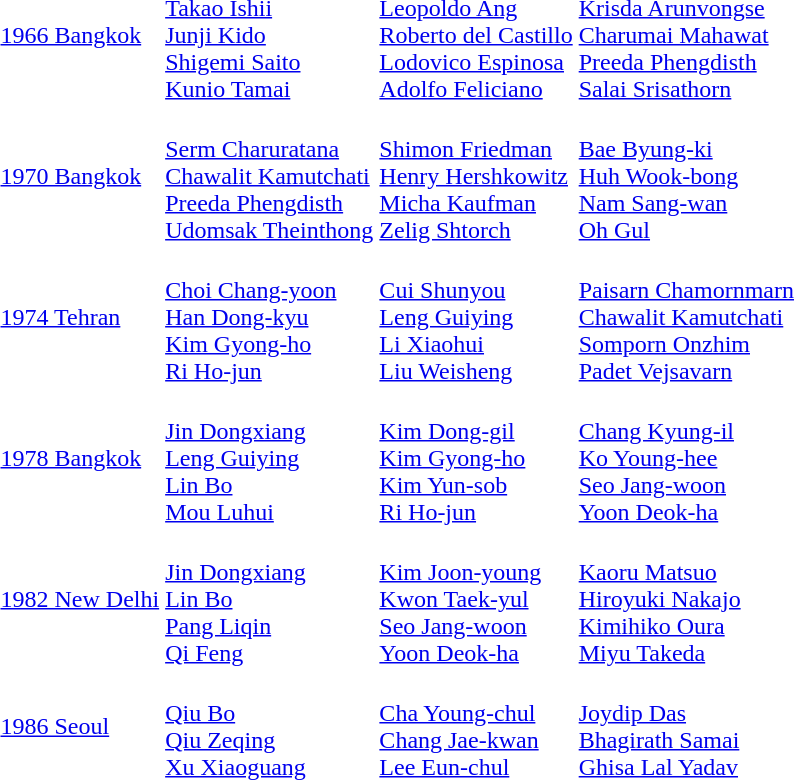<table>
<tr>
<td><a href='#'>1966 Bangkok</a></td>
<td><br><a href='#'>Takao Ishii</a><br><a href='#'>Junji Kido</a><br><a href='#'>Shigemi Saito</a><br><a href='#'>Kunio Tamai</a></td>
<td><br><a href='#'>Leopoldo Ang</a><br><a href='#'>Roberto del Castillo</a><br><a href='#'>Lodovico Espinosa</a><br><a href='#'>Adolfo Feliciano</a></td>
<td><br><a href='#'>Krisda Arunvongse</a><br><a href='#'>Charumai Mahawat</a><br><a href='#'>Preeda Phengdisth</a><br><a href='#'>Salai Srisathorn</a></td>
</tr>
<tr>
<td><a href='#'>1970 Bangkok</a></td>
<td><br><a href='#'>Serm Charuratana</a><br><a href='#'>Chawalit Kamutchati</a><br><a href='#'>Preeda Phengdisth</a><br><a href='#'>Udomsak Theinthong</a></td>
<td><br><a href='#'>Shimon Friedman</a><br><a href='#'>Henry Hershkowitz</a><br><a href='#'>Micha Kaufman</a><br><a href='#'>Zelig Shtorch</a></td>
<td><br><a href='#'>Bae Byung-ki</a><br><a href='#'>Huh Wook-bong</a><br><a href='#'>Nam Sang-wan</a><br><a href='#'>Oh Gul</a></td>
</tr>
<tr>
<td><a href='#'>1974 Tehran</a></td>
<td><br><a href='#'>Choi Chang-yoon</a><br><a href='#'>Han Dong-kyu</a><br><a href='#'>Kim Gyong-ho</a><br><a href='#'>Ri Ho-jun</a></td>
<td><br><a href='#'>Cui Shunyou</a><br><a href='#'>Leng Guiying</a><br><a href='#'>Li Xiaohui</a><br><a href='#'>Liu Weisheng</a></td>
<td><br><a href='#'>Paisarn Chamornmarn</a><br><a href='#'>Chawalit Kamutchati</a><br><a href='#'>Somporn Onzhim</a><br><a href='#'>Padet Vejsavarn</a></td>
</tr>
<tr>
<td><a href='#'>1978 Bangkok</a></td>
<td><br><a href='#'>Jin Dongxiang</a><br><a href='#'>Leng Guiying</a><br><a href='#'>Lin Bo</a><br><a href='#'>Mou Luhui</a></td>
<td><br><a href='#'>Kim Dong-gil</a><br><a href='#'>Kim Gyong-ho</a><br><a href='#'>Kim Yun-sob</a><br><a href='#'>Ri Ho-jun</a></td>
<td><br><a href='#'>Chang Kyung-il</a><br><a href='#'>Ko Young-hee</a><br><a href='#'>Seo Jang-woon</a><br><a href='#'>Yoon Deok-ha</a></td>
</tr>
<tr>
<td><a href='#'>1982 New Delhi</a></td>
<td><br><a href='#'>Jin Dongxiang</a><br><a href='#'>Lin Bo</a><br><a href='#'>Pang Liqin</a><br><a href='#'>Qi Feng</a></td>
<td><br><a href='#'>Kim Joon-young</a><br><a href='#'>Kwon Taek-yul</a><br><a href='#'>Seo Jang-woon</a><br><a href='#'>Yoon Deok-ha</a></td>
<td><br><a href='#'>Kaoru Matsuo</a><br><a href='#'>Hiroyuki Nakajo</a><br><a href='#'>Kimihiko Oura</a><br><a href='#'>Miyu Takeda</a></td>
</tr>
<tr>
<td><a href='#'>1986 Seoul</a></td>
<td><br><a href='#'>Qiu Bo</a><br><a href='#'>Qiu Zeqing</a><br><a href='#'>Xu Xiaoguang</a></td>
<td><br><a href='#'>Cha Young-chul</a><br><a href='#'>Chang Jae-kwan</a><br><a href='#'>Lee Eun-chul</a></td>
<td><br><a href='#'>Joydip Das</a><br><a href='#'>Bhagirath Samai</a><br><a href='#'>Ghisa Lal Yadav</a></td>
</tr>
</table>
